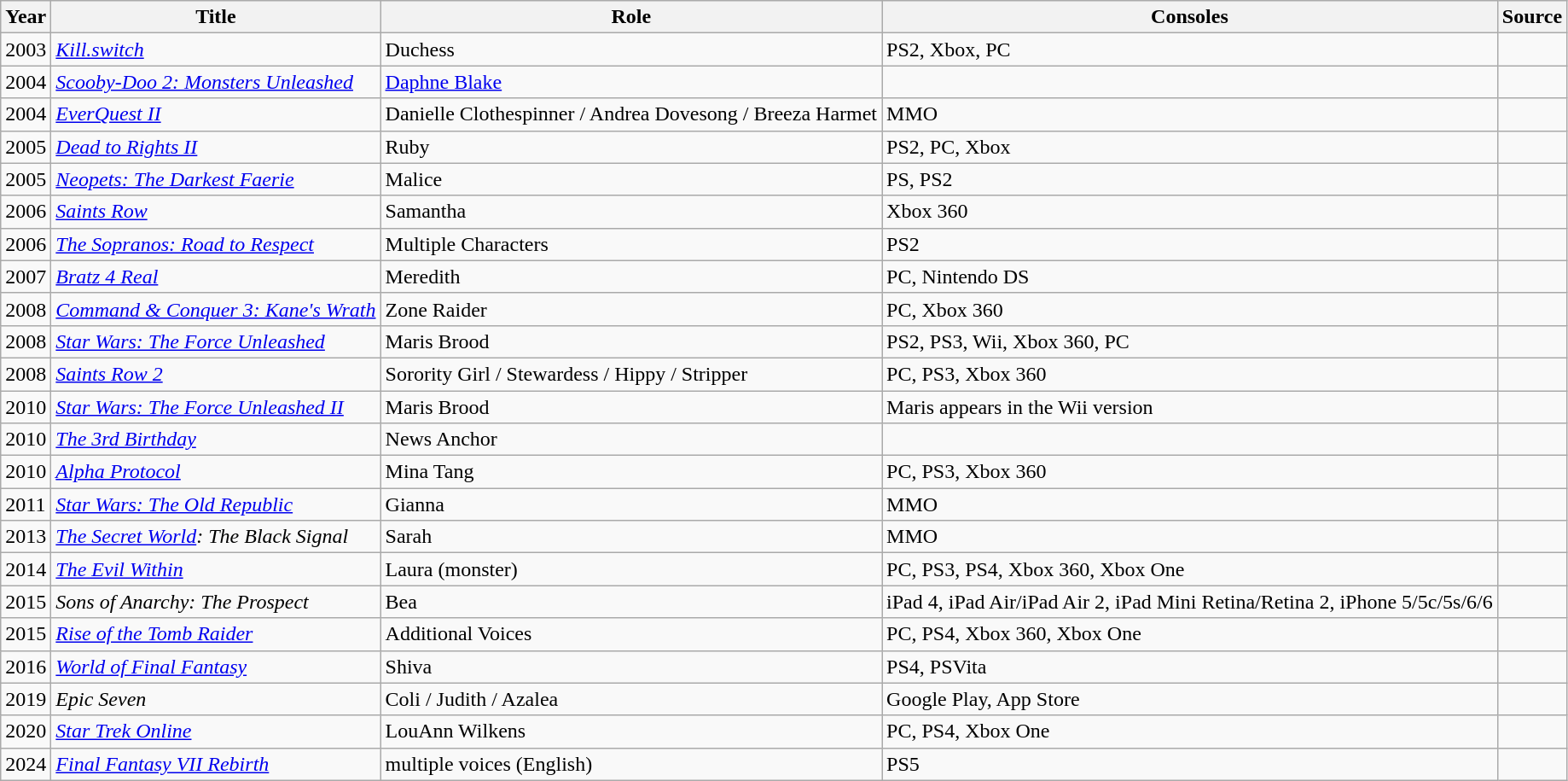<table class="wikitable sortable">
<tr>
<th>Year</th>
<th>Title</th>
<th>Role</th>
<th>Consoles</th>
<th>Source</th>
</tr>
<tr>
<td>2003</td>
<td><em><a href='#'>Kill.switch</a></em></td>
<td>Duchess</td>
<td>PS2, Xbox, PC</td>
<td></td>
</tr>
<tr>
<td>2004</td>
<td><em><a href='#'>Scooby-Doo 2: Monsters Unleashed</a></em></td>
<td><a href='#'>Daphne Blake</a></td>
<td></td>
<td></td>
</tr>
<tr>
<td>2004</td>
<td><em><a href='#'>EverQuest II</a></em></td>
<td>Danielle Clothespinner / Andrea Dovesong / Breeza Harmet</td>
<td>MMO</td>
<td></td>
</tr>
<tr>
<td>2005</td>
<td><em><a href='#'>Dead to Rights II</a></em></td>
<td>Ruby</td>
<td>PS2, PC, Xbox</td>
<td></td>
</tr>
<tr>
<td>2005</td>
<td><em><a href='#'>Neopets: The Darkest Faerie</a></em></td>
<td>Malice</td>
<td>PS, PS2</td>
<td></td>
</tr>
<tr>
<td>2006</td>
<td><em><a href='#'>Saints Row</a></em></td>
<td>Samantha</td>
<td>Xbox 360</td>
<td></td>
</tr>
<tr>
<td>2006</td>
<td><em><a href='#'>The Sopranos: Road to Respect</a></em></td>
<td>Multiple Characters</td>
<td>PS2</td>
<td></td>
</tr>
<tr>
<td>2007</td>
<td><em><a href='#'>Bratz 4 Real</a></em></td>
<td>Meredith</td>
<td>PC, Nintendo DS</td>
<td></td>
</tr>
<tr>
<td>2008</td>
<td><em><a href='#'>Command & Conquer 3: Kane's Wrath</a></em></td>
<td>Zone Raider</td>
<td>PC, Xbox 360</td>
<td></td>
</tr>
<tr>
<td>2008</td>
<td><em><a href='#'>Star Wars: The Force Unleashed</a></em></td>
<td>Maris Brood</td>
<td>PS2, PS3, Wii, Xbox 360, PC</td>
<td></td>
</tr>
<tr>
<td>2008</td>
<td><em><a href='#'>Saints Row 2</a></em></td>
<td>Sorority Girl / Stewardess / Hippy / Stripper</td>
<td>PC, PS3, Xbox 360</td>
<td></td>
</tr>
<tr>
<td>2010</td>
<td><em> <a href='#'>Star Wars: The Force Unleashed II</a></em></td>
<td>Maris Brood</td>
<td>Maris appears in the Wii version</td>
<td></td>
</tr>
<tr>
<td>2010</td>
<td><em><a href='#'>The 3rd Birthday</a></em></td>
<td>News Anchor</td>
<td></td>
<td></td>
</tr>
<tr>
<td>2010</td>
<td><em><a href='#'>Alpha Protocol</a></em></td>
<td>Mina Tang</td>
<td>PC, PS3, Xbox 360</td>
<td></td>
</tr>
<tr>
<td>2011</td>
<td><em><a href='#'>Star Wars: The Old Republic</a></em></td>
<td>Gianna</td>
<td>MMO</td>
<td></td>
</tr>
<tr>
<td>2013</td>
<td><em><a href='#'>The Secret World</a>: The Black Signal</em></td>
<td>Sarah</td>
<td>MMO</td>
<td></td>
</tr>
<tr>
<td>2014</td>
<td><em><a href='#'>The Evil Within</a></em></td>
<td>Laura (monster)</td>
<td>PC, PS3, PS4, Xbox 360, Xbox One</td>
<td></td>
</tr>
<tr>
<td>2015</td>
<td><em>Sons of Anarchy: The Prospect</em></td>
<td>Bea</td>
<td>iPad 4, iPad Air/iPad Air 2, iPad Mini Retina/Retina 2, iPhone 5/5c/5s/6/6</td>
<td></td>
</tr>
<tr>
<td>2015</td>
<td><em><a href='#'>Rise of the Tomb Raider</a></em></td>
<td>Additional Voices</td>
<td>PC, PS4, Xbox 360, Xbox One</td>
<td></td>
</tr>
<tr>
<td>2016</td>
<td><em><a href='#'>World of Final Fantasy</a></em></td>
<td>Shiva</td>
<td>PS4, PSVita</td>
<td></td>
</tr>
<tr>
<td>2019</td>
<td><em>Epic Seven</em></td>
<td>Coli / Judith / Azalea</td>
<td>Google Play, App Store</td>
<td></td>
</tr>
<tr>
<td>2020</td>
<td><em><a href='#'>Star Trek Online</a></em></td>
<td>LouAnn Wilkens</td>
<td>PC, PS4, Xbox One</td>
</tr>
<tr>
<td>2024</td>
<td><em><a href='#'>Final Fantasy VII Rebirth</a></em></td>
<td>multiple voices (English)</td>
<td>PS5</td>
<td></td>
</tr>
</table>
